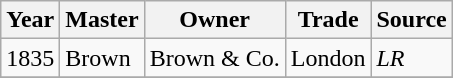<table class=" wikitable">
<tr>
<th>Year</th>
<th>Master</th>
<th>Owner</th>
<th>Trade</th>
<th>Source</th>
</tr>
<tr>
<td>1835</td>
<td>Brown</td>
<td>Brown & Co.</td>
<td>London</td>
<td><em>LR</em></td>
</tr>
<tr>
</tr>
</table>
